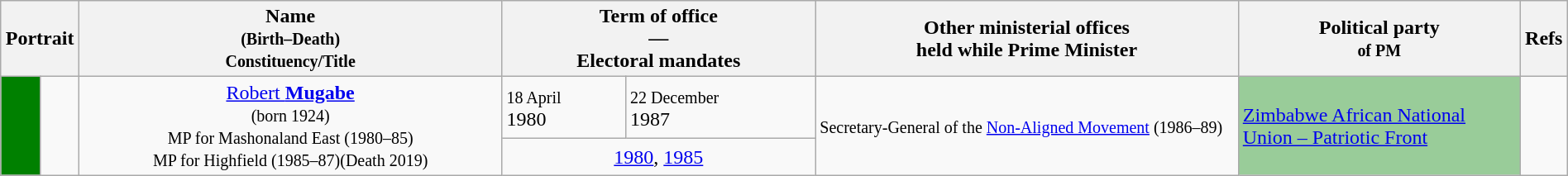<table class="wikitable" width=100%>
<tr>
<th scope="col" colspan="2" width=40>Portrait</th>
<th scope="col" width=27%>Name<br><small>(Birth–Death)<br>Constituency/Title</small></th>
<th scope="col" colspan="2" width=20%>Term of office<br>—<br>Electoral mandates</th>
<th scope="col" width=27%>Other ministerial offices<br>held while Prime Minister</th>
<th scope="col" width=18%>Political party<br><small>of PM</small></th>
<th scope="col">Refs</th>
</tr>
<tr>
<td scope="row" rowspan="2" style="background-color: #008000"></td>
<td rowspan="2"></td>
<td rowspan="2" align="center"><a href='#'>Robert <strong>Mugabe</strong></a><br><small>(born 1924)<br>MP for Mashonaland East (1980–85)<br>MP for Highfield (1985–87)(Death 2019)</small></td>
<td><small>18 April</small><br>1980</td>
<td><small>22 December</small><br>1987</td>
<td rowspan="2"><small>Secretary-General of the <a href='#'>Non-Aligned Movement</a> (1986–89)</small></td>
<td bgcolor=#99CC99 rowspan="2"><a href='#'>Zimbabwe African National Union – Patriotic Front</a></td>
<td rowspan="2" align=center></td>
</tr>
<tr>
<td colspan="2" align="center"><a href='#'>1980</a>, <a href='#'>1985</a></td>
</tr>
</table>
